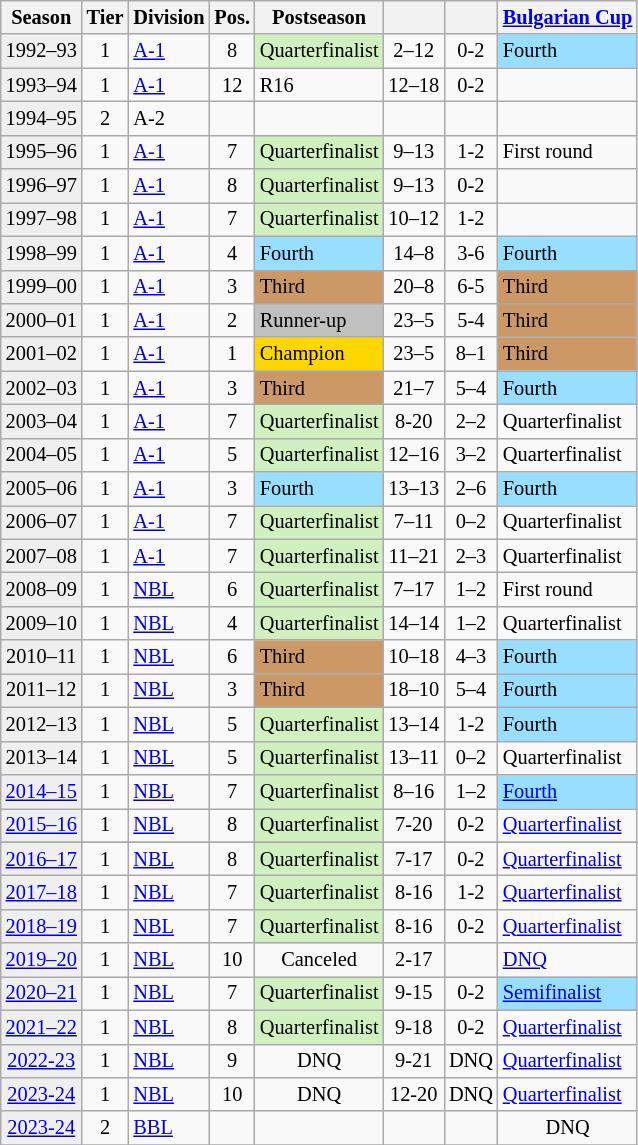<table class="wikitable" style="font-size:85%; text-align:center">
<tr>
<th>Season</th>
<th>Tier</th>
<th>Division</th>
<th>Pos.</th>
<th>Postseason</th>
<th></th>
<th></th>
<th><a href='#'>Bulgarian Cup</a></th>
</tr>
<tr>
<td bgcolor=#efefef>1992–93</td>
<td>1</td>
<td align=left><a href='#'>A-1</a></td>
<td>8</td>
<td align=left bgcolor=#D0F0C0>Quarterfinalist</td>
<td>2–12</td>
<td>0-2</td>
<td align=left bgcolor=#97DEFF>Fourth</td>
</tr>
<tr>
<td bgcolor=#efefef>1993–94</td>
<td>1</td>
<td align=left><a href='#'>A-1</a></td>
<td>12</td>
<td align=left>R16</td>
<td>12–18</td>
<td>0-2</td>
<td></td>
</tr>
<tr>
<td bgcolor=#efefef>1994–95</td>
<td>2</td>
<td align=left>A-2</td>
<td></td>
<td></td>
<td></td>
<td></td>
<td></td>
</tr>
<tr>
<td bgcolor=#efefef>1995–96</td>
<td>1</td>
<td align=left><a href='#'>A-1</a></td>
<td>7</td>
<td align=left bgcolor=#D0F0C0>Quarterfinalist</td>
<td>9–13</td>
<td>1-2</td>
<td align=left>First round</td>
</tr>
<tr>
<td bgcolor=#efefef>1996–97</td>
<td>1</td>
<td align=left><a href='#'>A-1</a></td>
<td>8</td>
<td align=left bgcolor=#D0F0C0>Quarterfinalist</td>
<td>9–13</td>
<td>0-2</td>
<td></td>
</tr>
<tr>
<td bgcolor=#efefef>1997–98</td>
<td>1</td>
<td align=left><a href='#'>A-1</a></td>
<td>7</td>
<td align=left bgcolor=#D0F0C0>Quarterfinalist</td>
<td>10–12</td>
<td>1-2</td>
<td></td>
</tr>
<tr>
<td bgcolor=#efefef>1998–99</td>
<td>1</td>
<td align=left><a href='#'>A-1</a></td>
<td>4</td>
<td align=left bgcolor=#97DEFF>Fourth</td>
<td>14–8</td>
<td>3-6</td>
<td align=left bgcolor=#97DEFF>Fourth</td>
</tr>
<tr>
<td bgcolor=#efefef>1999–00</td>
<td>1</td>
<td align=left><a href='#'>A-1</a></td>
<td>3</td>
<td align=left bgcolor=#cc9966>Third</td>
<td>20–8</td>
<td>6-5</td>
<td align=left bgcolor=#cc9966>Third</td>
</tr>
<tr>
<td bgcolor=#efefef>2000–01</td>
<td>1</td>
<td align=left><a href='#'>A-1</a></td>
<td>2</td>
<td align=left bgcolor=silver>Runner-up</td>
<td>23–5</td>
<td>5-4</td>
<td align=left bgcolor=#cc9966>Third</td>
</tr>
<tr>
<td bgcolor=#efefef>2001–02</td>
<td>1</td>
<td align=left><a href='#'>A-1</a></td>
<td>1</td>
<td align=left bgcolor=gold>Champion</td>
<td>23–5</td>
<td>8–1</td>
<td align=left bgcolor=#cc9966>Third</td>
</tr>
<tr>
<td bgcolor=#efefef>2002–03</td>
<td>1</td>
<td align=left><a href='#'>A-1</a></td>
<td>3</td>
<td align=left bgcolor=#cc9966>Third</td>
<td>21–7</td>
<td>5–4</td>
<td align=left bgcolor=#97DEFF>Fourth</td>
</tr>
<tr>
<td bgcolor=#efefef>2003–04</td>
<td>1</td>
<td align=left><a href='#'>A-1</a></td>
<td>7</td>
<td align=left bgcolor=#D0F0C0>Quarterfinalist</td>
<td>8-20</td>
<td>2–2</td>
<td align=left>Quarterfinalist</td>
</tr>
<tr>
<td bgcolor=#efefef>2004–05</td>
<td>1</td>
<td align=left><a href='#'>A-1</a></td>
<td>5</td>
<td align=left bgcolor=#D0F0C0>Quarterfinalist</td>
<td>12–16</td>
<td>3–2</td>
<td align=left>Quarterfinalist</td>
</tr>
<tr>
<td bgcolor=#efefef>2005–06</td>
<td>1</td>
<td align=left><a href='#'>A-1</a></td>
<td>3</td>
<td align=left bgcolor=#97DEFF>Fourth</td>
<td>13–13</td>
<td>2–6</td>
<td align=left bgcolor=#97DEFF>Fourth</td>
</tr>
<tr>
<td bgcolor=#efefef>2006–07</td>
<td>1</td>
<td align=left><a href='#'>A-1</a></td>
<td>7</td>
<td align=left bgcolor=#D0F0C0>Quarterfinalist</td>
<td>7–11</td>
<td>0–2</td>
<td align=left>Quarterfinalist</td>
</tr>
<tr>
<td bgcolor=#efefef>2007–08</td>
<td>1</td>
<td align=left><a href='#'>A-1</a></td>
<td>7</td>
<td align=left bgcolor=#D0F0C0>Quarterfinalist</td>
<td>11–21</td>
<td>2–3</td>
<td align=left>Quarterfinalist</td>
</tr>
<tr>
<td bgcolor=#efefef>2008–09</td>
<td>1</td>
<td align=left><a href='#'>NBL</a></td>
<td>6</td>
<td align=left bgcolor=#D0F0C0>Quarterfinalist</td>
<td>7–17</td>
<td>1–2</td>
<td align=left>First round</td>
</tr>
<tr>
<td bgcolor=#efefef>2009–10</td>
<td>1</td>
<td align=left><a href='#'>NBL</a></td>
<td>4</td>
<td align=left bgcolor=#D0F0C0>Quarterfinalist</td>
<td>14–14</td>
<td>1–2</td>
<td align=left>Quarterfinalist</td>
</tr>
<tr>
<td bgcolor=#efefef>2010–11</td>
<td>1</td>
<td align=left><a href='#'>NBL</a></td>
<td>6</td>
<td align=left bgcolor=#cc9966>Third</td>
<td>10–18</td>
<td>4–3</td>
<td align=left bgcolor=#97DEFF>Fourth</td>
</tr>
<tr>
<td bgcolor=#efefef>2011–12</td>
<td>1</td>
<td align=left><a href='#'>NBL</a></td>
<td>3</td>
<td align=left bgcolor=#cc9966>Third</td>
<td>18–10</td>
<td>5–4</td>
<td align=left bgcolor=#97DEFF>Fourth</td>
</tr>
<tr>
<td bgcolor=#efefef>2012–13</td>
<td>1</td>
<td align=left><a href='#'>NBL</a></td>
<td>5</td>
<td align=left bgcolor=#D0F0C0>Quarterfinalist</td>
<td>13–14</td>
<td>1-2</td>
<td align=left bgcolor=#97DEFF>Fourth</td>
</tr>
<tr>
<td bgcolor=#efefef>2013–14</td>
<td>1</td>
<td align=left><a href='#'>NBL</a></td>
<td>5</td>
<td align=left bgcolor=#D0F0C0>Quarterfinalist</td>
<td>13–11</td>
<td>0–2</td>
<td align=left>Quarterfinalist</td>
</tr>
<tr>
<td bgcolor=#efefef><a href='#'>2014–15</a></td>
<td>1</td>
<td align=left><a href='#'>NBL</a></td>
<td>7</td>
<td align=left bgcolor=#D0F0C0>Quarterfinalist</td>
<td>8–16</td>
<td>1–2</td>
<td align=left bgcolor=#97DEFF><a href='#'>Fourth</a></td>
</tr>
<tr>
<td bgcolor=#efefef><a href='#'>2015–16</a></td>
<td>1</td>
<td align=left><a href='#'>NBL</a></td>
<td>8</td>
<td align=left bgcolor=#D0F0C0>Quarterfinalist</td>
<td>7-20</td>
<td>0-2</td>
<td align=left><a href='#'>Quarterfinalist</a></td>
</tr>
<tr>
</tr>
<tr>
<td bgcolor=#efefef><a href='#'>2016–17</a></td>
<td>1</td>
<td align=left><a href='#'>NBL</a></td>
<td>8</td>
<td align=left bgcolor=#D0F0C0>Quarterfinalist</td>
<td>7-17</td>
<td>0-2</td>
<td align=left><a href='#'>Quarterfinalist</a></td>
</tr>
<tr>
<td bgcolor=#efefef><a href='#'>2017–18</a></td>
<td>1</td>
<td align=left><a href='#'>NBL</a></td>
<td>7</td>
<td align=left bgcolor=#D0F0C0>Quarterfinalist</td>
<td>8-16</td>
<td>1-2</td>
<td align=left><a href='#'>Quarterfinalist</a></td>
</tr>
<tr>
<td bgcolor=#efefef><a href='#'>2018–19</a></td>
<td>1</td>
<td align=left><a href='#'>NBL</a></td>
<td>7</td>
<td align=left bgcolor=#D0F0C0>Quarterfinalist</td>
<td>8-16</td>
<td>0-2</td>
<td align=left><a href='#'>Quarterfinalist</a></td>
</tr>
<tr>
<td bgcolor=#efefef><a href='#'>2019–20</a></td>
<td>1</td>
<td align=left><a href='#'>NBL</a></td>
<td>10</td>
<td>Canceled</td>
<td>2-17</td>
<td></td>
<td align=left><a href='#'>DNQ</a></td>
</tr>
<tr>
<td bgcolor=#efefef><a href='#'>2020–21</a></td>
<td>1</td>
<td align=left><a href='#'>NBL</a></td>
<td>7</td>
<td align=left bgcolor=#D0F0C0>Quarterfinalist</td>
<td>9-15</td>
<td>0-2</td>
<td align=left bgcolor=#97DEFF><a href='#'>Semifinalist</a></td>
</tr>
<tr>
<td bgcolor=#efefef><a href='#'>2021–22</a></td>
<td>1</td>
<td align=left><a href='#'>NBL</a></td>
<td>8</td>
<td align=left bgcolor=#D0F0C0>Quarterfinalist</td>
<td>9-18</td>
<td>0-2</td>
<td align=left><a href='#'>Quarterfinalist</a></td>
</tr>
<tr>
<td bgcolor=#efefef><a href='#'>2022-23</a></td>
<td>1</td>
<td align=left><a href='#'>NBL</a></td>
<td>9</td>
<td>DNQ</td>
<td>9-21</td>
<td>DNQ</td>
<td align=left><a href='#'>Quarterfinalist</a></td>
</tr>
<tr>
<td bgcolor=#efefef><a href='#'>2023-24</a></td>
<td>1</td>
<td align=left><a href='#'>NBL</a></td>
<td>10</td>
<td>DNQ</td>
<td>12-20</td>
<td>DNQ</td>
<td align=left><a href='#'>Quarterfinalist</a></td>
</tr>
<tr>
<td bgcolor=#efefef><a href='#'>2023-24</a></td>
<td>2</td>
<td align=left><a href='#'>BBL</a></td>
<td></td>
<td></td>
<td></td>
<td></td>
<td>DNQ</td>
</tr>
<tr>
</tr>
</table>
